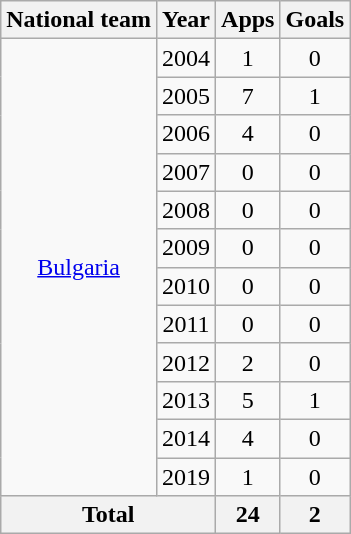<table class="wikitable" style="text-align:center">
<tr>
<th>National team</th>
<th>Year</th>
<th>Apps</th>
<th>Goals</th>
</tr>
<tr>
<td rowspan="12"><a href='#'>Bulgaria</a></td>
<td>2004</td>
<td>1</td>
<td>0</td>
</tr>
<tr>
<td>2005</td>
<td>7</td>
<td>1</td>
</tr>
<tr>
<td>2006</td>
<td>4</td>
<td>0</td>
</tr>
<tr>
<td>2007</td>
<td>0</td>
<td>0</td>
</tr>
<tr>
<td>2008</td>
<td>0</td>
<td>0</td>
</tr>
<tr>
<td>2009</td>
<td>0</td>
<td>0</td>
</tr>
<tr>
<td>2010</td>
<td>0</td>
<td>0</td>
</tr>
<tr>
<td>2011</td>
<td>0</td>
<td>0</td>
</tr>
<tr>
<td>2012</td>
<td>2</td>
<td>0</td>
</tr>
<tr>
<td>2013</td>
<td>5</td>
<td>1</td>
</tr>
<tr>
<td>2014</td>
<td>4</td>
<td>0</td>
</tr>
<tr>
<td>2019</td>
<td>1</td>
<td>0</td>
</tr>
<tr>
<th colspan="2">Total</th>
<th>24</th>
<th>2</th>
</tr>
</table>
